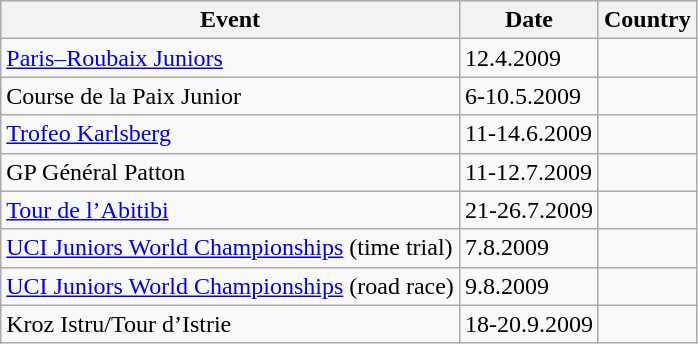<table class="wikitable">
<tr>
<th>Event</th>
<th>Date</th>
<th>Country</th>
</tr>
<tr>
<td><a href='#'>Paris–Roubaix Juniors</a></td>
<td>12.4.2009</td>
<td></td>
</tr>
<tr>
<td>Course de la Paix Junior</td>
<td>6-10.5.2009</td>
<td></td>
</tr>
<tr>
<td><a href='#'>Trofeo Karlsberg</a></td>
<td>11-14.6.2009</td>
<td></td>
</tr>
<tr>
<td>GP Général Patton</td>
<td>11-12.7.2009</td>
<td></td>
</tr>
<tr>
<td><a href='#'>Tour de l’Abitibi</a></td>
<td>21-26.7.2009</td>
<td></td>
</tr>
<tr>
<td><a href='#'>UCI Juniors World Championships</a> (time trial)</td>
<td>7.8.2009</td>
<td></td>
</tr>
<tr>
<td><a href='#'>UCI Juniors World Championships</a> (road race)</td>
<td>9.8.2009</td>
<td></td>
</tr>
<tr>
<td>Kroz Istru/Tour d’Istrie</td>
<td>18-20.9.2009</td>
<td></td>
</tr>
</table>
